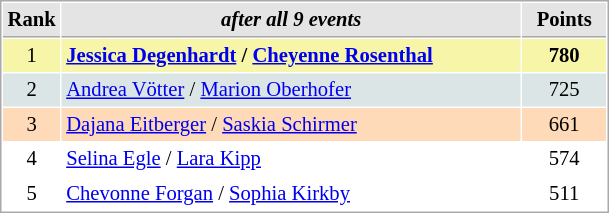<table cellspacing="1" cellpadding="3" style="border:1px solid #AAAAAA;font-size:86%">
<tr style="background-color: #E4E4E4;">
<th style="border-bottom:1px solid #AAAAAA; width: 10px;">Rank</th>
<th style="border-bottom:1px solid #AAAAAA; width: 300px;"><em>after all 9 events</em></th>
<th style="border-bottom:1px solid #AAAAAA; width: 50px;">Points</th>
</tr>
<tr style="background:#f7f6a8;">
<td align=center>1</td>
<td> <strong><a href='#'>Jessica Degenhardt</a> / <a href='#'>Cheyenne Rosenthal</a></strong></td>
<td align=center><strong>780</strong></td>
</tr>
<tr style="background:#dce5e5;">
<td align=center>2</td>
<td> <a href='#'>Andrea Vötter</a> / <a href='#'>Marion Oberhofer</a></td>
<td align=center>725</td>
</tr>
<tr style="background:#ffdab9;">
<td align=center>3</td>
<td> <a href='#'>Dajana Eitberger</a> / <a href='#'>Saskia Schirmer</a></td>
<td align=center>661</td>
</tr>
<tr>
<td align=center>4</td>
<td> <a href='#'>Selina Egle</a> / <a href='#'>Lara Kipp</a></td>
<td align=center>574</td>
</tr>
<tr>
<td align=center>5</td>
<td> <a href='#'>Chevonne Forgan</a> / <a href='#'>Sophia Kirkby</a></td>
<td align=center>511</td>
</tr>
</table>
